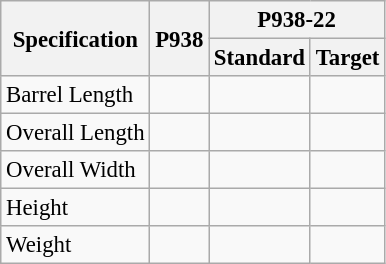<table class="wikitable" style="text-align:left; font-size: 95%;">
<tr>
<th rowspan=2>Specification</th>
<th rowspan=2>P938</th>
<th colspan=2>P938-22</th>
</tr>
<tr>
<th>Standard</th>
<th>Target</th>
</tr>
<tr>
<td>Barrel Length</td>
<td></td>
<td></td>
<td></td>
</tr>
<tr>
<td>Overall Length</td>
<td></td>
<td></td>
<td></td>
</tr>
<tr>
<td>Overall Width</td>
<td></td>
<td></td>
<td></td>
</tr>
<tr>
<td>Height</td>
<td></td>
<td></td>
<td></td>
</tr>
<tr>
<td>Weight</td>
<td></td>
<td></td>
<td></td>
</tr>
</table>
